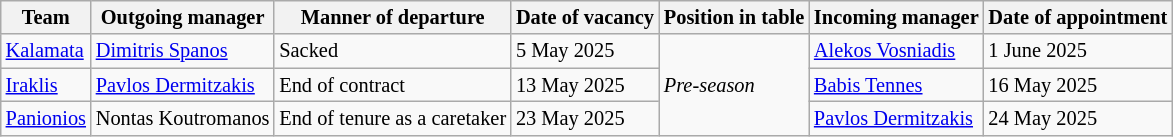<table class="wikitable" style="font-size: 85%">
<tr>
<th>Team</th>
<th>Outgoing manager</th>
<th>Manner of departure</th>
<th>Date of vacancy</th>
<th>Position in table</th>
<th>Incoming manager</th>
<th>Date of appointment</th>
</tr>
<tr>
<td><a href='#'>Kalamata</a></td>
<td> <a href='#'>Dimitris Spanos</a></td>
<td>Sacked</td>
<td>5 May 2025</td>
<td rowspan="3"><em>Pre-season</em></td>
<td> <a href='#'>Alekos Vosniadis</a></td>
<td>1 June 2025</td>
</tr>
<tr>
<td><a href='#'>Iraklis</a></td>
<td> <a href='#'>Pavlos Dermitzakis</a></td>
<td>End of contract</td>
<td>13 May 2025</td>
<td> <a href='#'>Babis Tennes</a></td>
<td>16 May 2025</td>
</tr>
<tr>
<td><a href='#'>Panionios</a></td>
<td> Nontas Koutromanos</td>
<td>End of tenure as a caretaker</td>
<td>23 May 2025</td>
<td> <a href='#'>Pavlos Dermitzakis</a></td>
<td>24 May 2025</td>
</tr>
</table>
